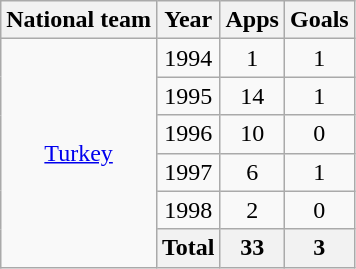<table class="wikitable" style="text-align:center">
<tr>
<th>National team</th>
<th>Year</th>
<th>Apps</th>
<th>Goals</th>
</tr>
<tr>
<td rowspan="10"><a href='#'>Turkey</a></td>
<td>1994</td>
<td>1</td>
<td>1</td>
</tr>
<tr>
<td>1995</td>
<td>14</td>
<td>1</td>
</tr>
<tr>
<td>1996</td>
<td>10</td>
<td>0</td>
</tr>
<tr>
<td>1997</td>
<td>6</td>
<td>1</td>
</tr>
<tr>
<td>1998</td>
<td>2</td>
<td>0</td>
</tr>
<tr>
<th colspan="1">Total</th>
<th>33</th>
<th>3</th>
</tr>
</table>
